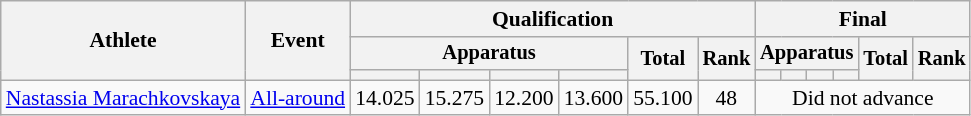<table class="wikitable" style="font-size:90%">
<tr>
<th rowspan=3>Athlete</th>
<th rowspan=3>Event</th>
<th colspan=6>Qualification</th>
<th colspan=6>Final</th>
</tr>
<tr style="font-size:95%">
<th colspan=4>Apparatus</th>
<th rowspan=2>Total</th>
<th rowspan=2>Rank</th>
<th colspan=4>Apparatus</th>
<th rowspan=2>Total</th>
<th rowspan=2>Rank</th>
</tr>
<tr style="font-size:95%">
<th></th>
<th></th>
<th></th>
<th></th>
<th></th>
<th></th>
<th></th>
<th></th>
</tr>
<tr align=center>
<td align=left><a href='#'>Nastassia Marachkovskaya</a></td>
<td align=left><a href='#'>All-around</a></td>
<td>14.025</td>
<td>15.275</td>
<td>12.200</td>
<td>13.600</td>
<td>55.100</td>
<td>48</td>
<td colspan=6>Did not advance</td>
</tr>
</table>
